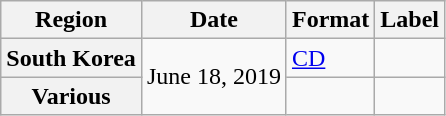<table class="wikitable plainrowheaders">
<tr>
<th scope="col">Region</th>
<th scope="col">Date</th>
<th scope="col">Format</th>
<th scope="col">Label</th>
</tr>
<tr>
<th scope="row">South Korea</th>
<td rowspan="2">June 18, 2019</td>
<td><a href='#'>CD</a></td>
<td></td>
</tr>
<tr>
<th scope="row">Various </th>
<td></td>
<td></td>
</tr>
</table>
